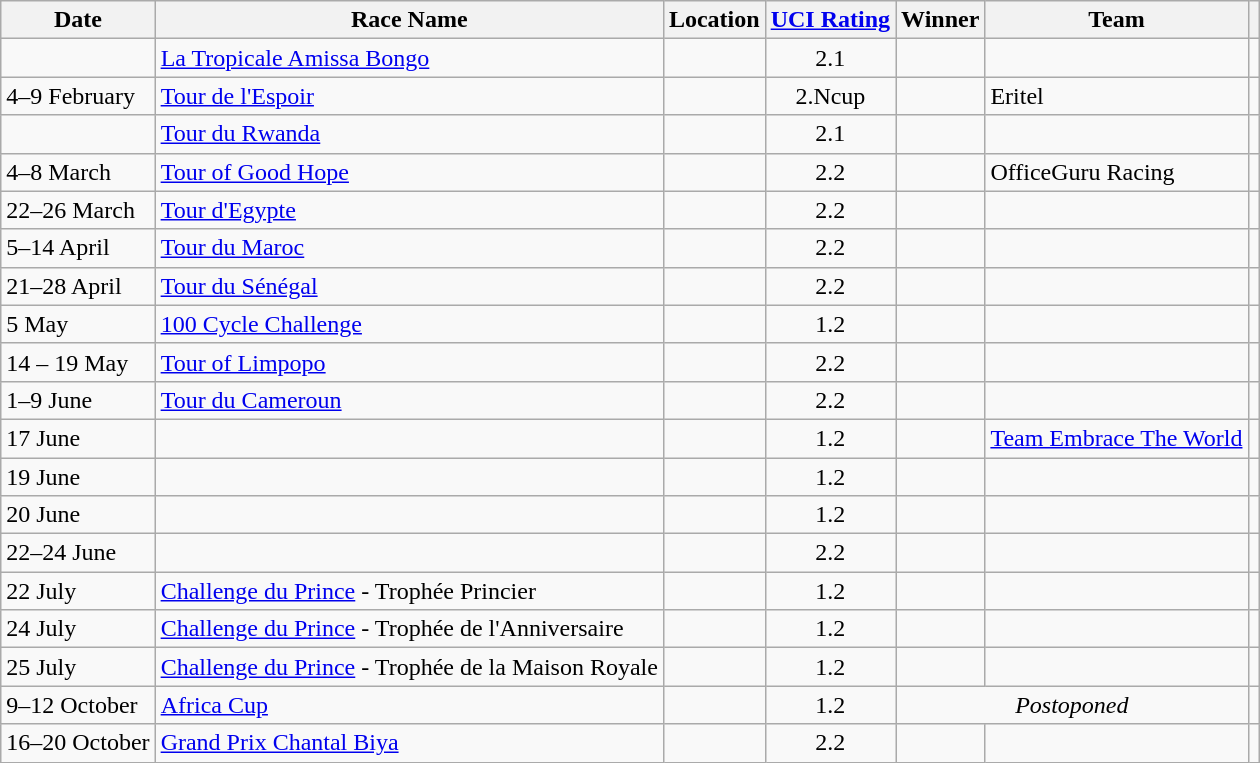<table class="wikitable sortable">
<tr>
<th>Date</th>
<th>Race Name</th>
<th>Location</th>
<th><a href='#'>UCI Rating</a></th>
<th>Winner</th>
<th>Team</th>
<th></th>
</tr>
<tr>
<td></td>
<td><a href='#'>La Tropicale Amissa Bongo</a></td>
<td></td>
<td align=center>2.1</td>
<td></td>
<td></td>
<td></td>
</tr>
<tr>
<td>4–9 February</td>
<td><a href='#'>Tour de l'Espoir</a></td>
<td></td>
<td align=center>2.Ncup</td>
<td></td>
<td>Eritel</td>
<td></td>
</tr>
<tr>
<td></td>
<td><a href='#'>Tour du Rwanda</a></td>
<td></td>
<td align=center>2.1</td>
<td></td>
<td></td>
<td></td>
</tr>
<tr>
<td>4–8 March</td>
<td><a href='#'>Tour of Good Hope</a></td>
<td></td>
<td align=center>2.2</td>
<td></td>
<td>OfficeGuru Racing</td>
<td></td>
</tr>
<tr>
<td>22–26 March</td>
<td><a href='#'>Tour d'Egypte</a></td>
<td></td>
<td align=center>2.2</td>
<td></td>
<td></td>
<td></td>
</tr>
<tr>
<td>5–14 April</td>
<td><a href='#'>Tour du Maroc</a></td>
<td></td>
<td align=center>2.2</td>
<td></td>
<td></td>
<td></td>
</tr>
<tr>
<td>21–28 April</td>
<td><a href='#'>Tour du Sénégal</a></td>
<td></td>
<td align=center>2.2</td>
<td></td>
<td></td>
<td></td>
</tr>
<tr>
<td>5 May</td>
<td><a href='#'>100 Cycle Challenge</a></td>
<td></td>
<td align=center>1.2</td>
<td></td>
<td></td>
<td></td>
</tr>
<tr>
<td>14 – 19 May</td>
<td><a href='#'>Tour of Limpopo</a></td>
<td></td>
<td align=center>2.2</td>
<td></td>
<td></td>
<td></td>
</tr>
<tr>
<td>1–9 June</td>
<td><a href='#'>Tour du Cameroun</a></td>
<td></td>
<td align=center>2.2</td>
<td></td>
<td></td>
<td></td>
</tr>
<tr>
<td>17 June</td>
<td></td>
<td></td>
<td align=center>1.2</td>
<td></td>
<td><a href='#'>Team Embrace The World</a></td>
<td></td>
</tr>
<tr>
<td>19 June</td>
<td></td>
<td></td>
<td align=center>1.2</td>
<td></td>
<td></td>
<td></td>
</tr>
<tr>
<td>20 June</td>
<td></td>
<td></td>
<td align=center>1.2</td>
<td></td>
<td></td>
<td></td>
</tr>
<tr>
<td>22–24 June</td>
<td></td>
<td></td>
<td align=center>2.2</td>
<td></td>
<td></td>
<td></td>
</tr>
<tr>
<td>22 July</td>
<td><a href='#'>Challenge du Prince</a> - Trophée Princier</td>
<td></td>
<td align=center>1.2</td>
<td></td>
<td></td>
<td></td>
</tr>
<tr>
<td>24 July</td>
<td><a href='#'>Challenge du Prince</a> - Trophée de l'Anniversaire</td>
<td></td>
<td align=center>1.2</td>
<td></td>
<td></td>
<td></td>
</tr>
<tr>
<td>25 July</td>
<td><a href='#'>Challenge du Prince</a> - Trophée de la Maison Royale</td>
<td></td>
<td align=center>1.2</td>
<td></td>
<td></td>
<td></td>
</tr>
<tr>
<td>9–12 October</td>
<td><a href='#'>Africa Cup</a></td>
<td></td>
<td align=center>1.2</td>
<td colspan=2 align=center><em>Postoponed</em></td>
<td align=center></td>
</tr>
<tr>
<td>16–20 October</td>
<td><a href='#'>Grand Prix Chantal Biya</a></td>
<td></td>
<td align=center>2.2</td>
<td></td>
<td></td>
<td></td>
</tr>
</table>
